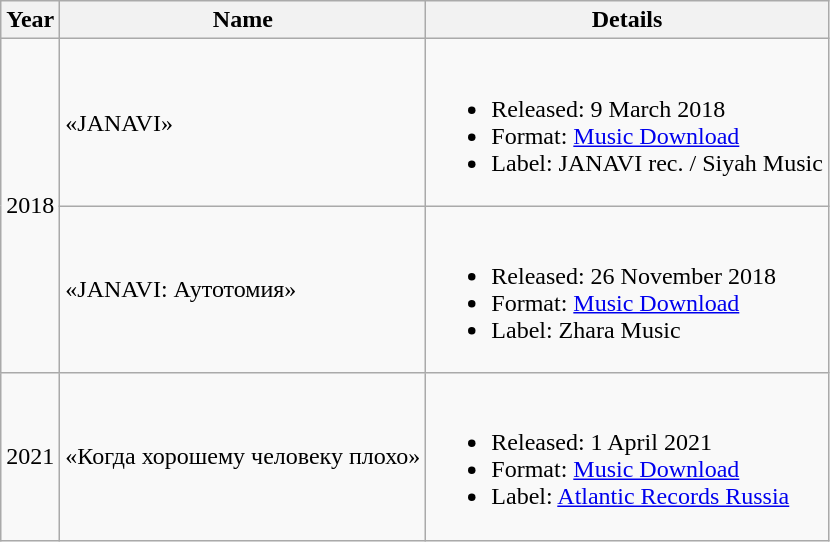<table class="wikitable">
<tr>
<th>Year</th>
<th>Name</th>
<th>Details</th>
</tr>
<tr>
<td rowspan="2" align="center">2018</td>
<td>«JANAVI»</td>
<td><br><ul><li>Released: 9 March 2018</li><li>Format: <a href='#'>Music Download</a></li><li>Label: JANAVI rec. / Siyah Music</li></ul></td>
</tr>
<tr>
<td>«JANAVI: Аутотомия»</td>
<td><br><ul><li>Released: 26 November 2018</li><li>Format: <a href='#'>Music Download</a></li><li>Label: Zhara Music</li></ul></td>
</tr>
<tr>
<td>2021</td>
<td>«Когда хорошему человеку плохо»</td>
<td><br><ul><li>Released: 1 April 2021</li><li>Format: <a href='#'>Music Download</a></li><li>Label: <a href='#'>Atlantic Records Russia</a></li></ul></td>
</tr>
</table>
